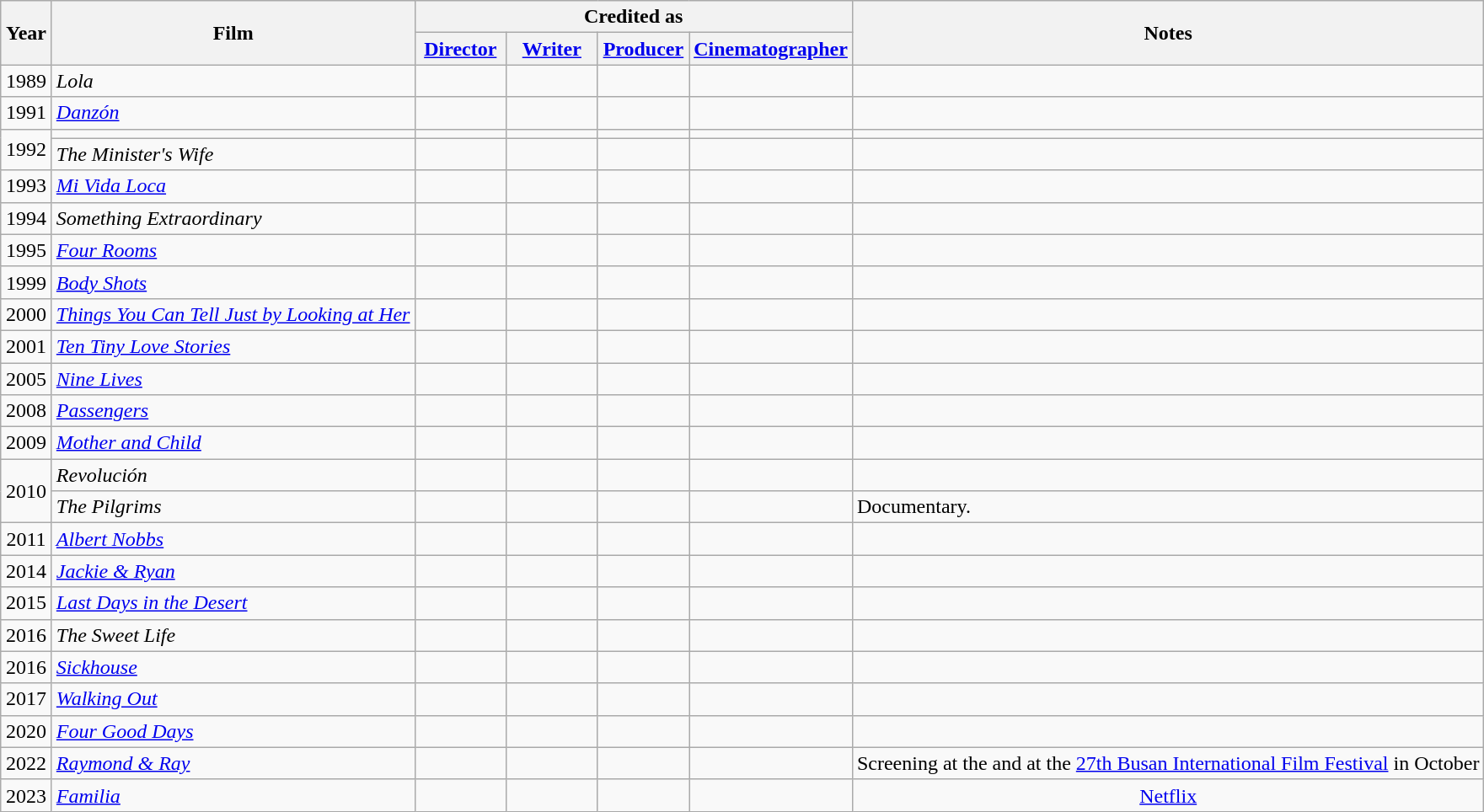<table class="wikitable sortable" style="text-align:center">
<tr>
<th rowspan="2" style="width:33px;">Year</th>
<th rowspan="2">Film</th>
<th colspan="4">Credited as</th>
<th rowspan="2">Notes</th>
</tr>
<tr>
<th width=65><a href='#'>Director</a></th>
<th width=65><a href='#'>Writer</a></th>
<th width=65><a href='#'>Producer</a></th>
<th width=65><a href='#'>Cinematographer</a></th>
</tr>
<tr>
<td>1989</td>
<td style="text-align:left;"><em>Lola</em></td>
<td></td>
<td></td>
<td></td>
<td></td>
<td></td>
</tr>
<tr>
<td>1991</td>
<td style="text-align:left;"><em><a href='#'>Danzón</a></em></td>
<td></td>
<td></td>
<td></td>
<td></td>
<td></td>
</tr>
<tr>
<td rowspan="2">1992</td>
<td style="text-align:left;"><em></em></td>
<td></td>
<td></td>
<td></td>
<td></td>
<td></td>
</tr>
<tr>
<td style="text-align:left;"><em>The Minister's Wife</em></td>
<td></td>
<td></td>
<td></td>
<td></td>
<td></td>
</tr>
<tr>
<td>1993</td>
<td style="text-align:left;"><em><a href='#'>Mi Vida Loca</a></em></td>
<td></td>
<td></td>
<td></td>
<td></td>
<td></td>
</tr>
<tr>
<td>1994</td>
<td style="text-align:left;"><em>Something Extraordinary</em></td>
<td></td>
<td></td>
<td></td>
<td></td>
<td></td>
</tr>
<tr>
<td>1995</td>
<td style="text-align:left;"><em><a href='#'>Four Rooms</a></em></td>
<td></td>
<td></td>
<td></td>
<td></td>
<td></td>
</tr>
<tr>
<td>1999</td>
<td style="text-align:left;"><em><a href='#'>Body Shots</a></em></td>
<td></td>
<td></td>
<td></td>
<td></td>
<td></td>
</tr>
<tr>
<td>2000</td>
<td style="text-align:left;"><em><a href='#'>Things You Can Tell Just by Looking at Her</a></em></td>
<td></td>
<td></td>
<td></td>
<td></td>
<td></td>
</tr>
<tr>
<td>2001</td>
<td style="text-align:left;"><em><a href='#'>Ten Tiny Love Stories</a></em></td>
<td></td>
<td></td>
<td></td>
<td></td>
<td></td>
</tr>
<tr>
<td>2005</td>
<td style="text-align:left;"><em><a href='#'>Nine Lives</a></em></td>
<td></td>
<td></td>
<td></td>
<td></td>
<td></td>
</tr>
<tr>
<td>2008</td>
<td style="text-align:left;"><em><a href='#'>Passengers</a></em></td>
<td></td>
<td></td>
<td></td>
<td></td>
<td></td>
</tr>
<tr>
<td>2009</td>
<td style="text-align:left;"><em><a href='#'>Mother and Child</a></em></td>
<td></td>
<td></td>
<td></td>
<td></td>
<td></td>
</tr>
<tr>
<td rowspan="2">2010</td>
<td style="text-align:left;"><em>Revolución</em></td>
<td></td>
<td></td>
<td></td>
<td></td>
<td></td>
</tr>
<tr>
<td style="text-align:left;"><em>The Pilgrims</em></td>
<td></td>
<td></td>
<td></td>
<td></td>
<td style="text-align:left;">Documentary.</td>
</tr>
<tr>
<td>2011</td>
<td style="text-align:left;"><em><a href='#'>Albert Nobbs</a></em></td>
<td></td>
<td></td>
<td></td>
<td></td>
<td></td>
</tr>
<tr>
<td>2014</td>
<td style="text-align:left;"><em><a href='#'>Jackie & Ryan</a></em></td>
<td></td>
<td></td>
<td></td>
<td></td>
<td></td>
</tr>
<tr>
<td>2015</td>
<td style="text-align:left;"><em><a href='#'>Last Days in the Desert</a></em></td>
<td></td>
<td></td>
<td></td>
<td></td>
<td></td>
</tr>
<tr>
<td>2016</td>
<td style="text-align:left;"><em>The Sweet Life</em></td>
<td></td>
<td></td>
<td></td>
<td></td>
<td></td>
</tr>
<tr>
<td>2016</td>
<td style="text-align:left;"><em><a href='#'>Sickhouse</a></em></td>
<td></td>
<td></td>
<td></td>
<td></td>
<td style="text-align:left;"></td>
</tr>
<tr>
<td>2017</td>
<td style="text-align:left;"><em><a href='#'>Walking Out</a></em></td>
<td></td>
<td></td>
<td></td>
<td></td>
<td style="text-align:left;"></td>
</tr>
<tr>
<td>2020</td>
<td style="text-align:left;"><em><a href='#'>Four Good Days</a></em></td>
<td></td>
<td></td>
<td></td>
<td></td>
<td></td>
</tr>
<tr>
<td>2022</td>
<td style="text-align:left;"><em><a href='#'>Raymond & Ray</a></em></td>
<td></td>
<td></td>
<td></td>
<td></td>
<td>Screening at the  and at the <a href='#'>27th Busan International Film Festival</a> in October</td>
</tr>
<tr>
<td>2023</td>
<td style="text-align:left;"><em><a href='#'>Familia</a></em></td>
<td></td>
<td></td>
<td></td>
<td></td>
<td><a href='#'>Netflix</a></td>
</tr>
</table>
